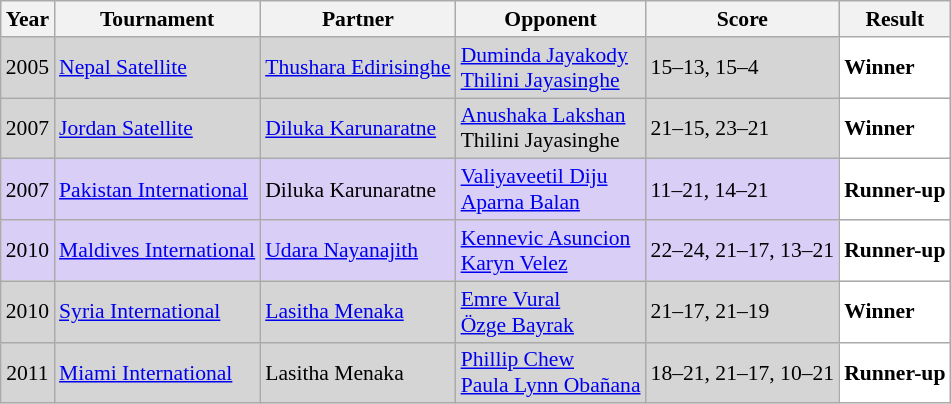<table class="sortable wikitable" style="font-size: 90%;">
<tr>
<th>Year</th>
<th>Tournament</th>
<th>Partner</th>
<th>Opponent</th>
<th>Score</th>
<th>Result</th>
</tr>
<tr style="background:#D5D5D5">
<td align="center">2005</td>
<td align="left"><a href='#'>Nepal Satellite</a></td>
<td align="left"> <a href='#'>Thushara Edirisinghe</a></td>
<td align="left"> <a href='#'>Duminda Jayakody</a><br> <a href='#'>Thilini Jayasinghe</a></td>
<td align="left">15–13, 15–4</td>
<td style="text-align:left; background:white"> <strong>Winner</strong></td>
</tr>
<tr style="background:#D5D5D5">
<td align="center">2007</td>
<td align="left"><a href='#'>Jordan Satellite</a></td>
<td align="left"> <a href='#'>Diluka Karunaratne</a></td>
<td align="left"> <a href='#'>Anushaka Lakshan</a><br> Thilini Jayasinghe</td>
<td align="left">21–15, 23–21</td>
<td style="text-align:left; background:white"> <strong>Winner</strong></td>
</tr>
<tr style="background:#D8CEF6">
<td align="center">2007</td>
<td align="left"><a href='#'>Pakistan International</a></td>
<td align="left"> Diluka Karunaratne</td>
<td align="left"> <a href='#'>Valiyaveetil Diju</a><br> <a href='#'>Aparna Balan</a></td>
<td align="left">11–21, 14–21</td>
<td style="text-align:left; background:white"> <strong>Runner-up</strong></td>
</tr>
<tr style="background:#D8CEF6">
<td align="center">2010</td>
<td align="left"><a href='#'>Maldives International</a></td>
<td align="left"> <a href='#'>Udara Nayanajith</a></td>
<td align="left"> <a href='#'>Kennevic Asuncion</a><br> <a href='#'>Karyn Velez</a></td>
<td align="left">22–24, 21–17, 13–21</td>
<td style="text-align:left; background:white"> <strong>Runner-up</strong></td>
</tr>
<tr style="background:#D5D5D5">
<td align="center">2010</td>
<td align="left"><a href='#'>Syria International</a></td>
<td align="left"> <a href='#'>Lasitha Menaka</a></td>
<td align="left"> <a href='#'>Emre Vural</a><br> <a href='#'>Özge Bayrak</a></td>
<td align="left">21–17, 21–19</td>
<td style="text-align:left; background:white"> <strong>Winner</strong></td>
</tr>
<tr style="background:#D5D5D5">
<td align="center">2011</td>
<td align="left"><a href='#'>Miami International</a></td>
<td align="left"> Lasitha Menaka</td>
<td align="left"> <a href='#'>Phillip Chew</a><br> <a href='#'>Paula Lynn Obañana</a></td>
<td align="left">18–21, 21–17, 10–21</td>
<td style="text-align:left; background:white"> <strong>Runner-up</strong></td>
</tr>
</table>
